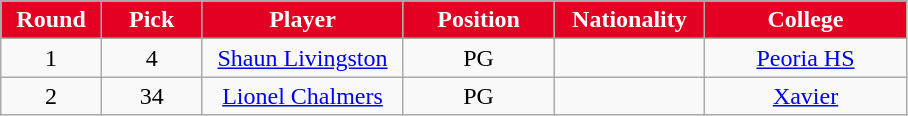<table class="wikitable sortable sortable">
<tr>
<th style="background:#E30022; color:white" width="10%">Round</th>
<th style="background:#E30022; color:white" width="10%">Pick</th>
<th style="background:#E30022; color:white" width="20%">Player</th>
<th style="background:#E30022; color:white" width="15%">Position</th>
<th style="background:#E30022; color:white" width="15%">Nationality</th>
<th style="background:#E30022; color:white" width="20%">College</th>
</tr>
<tr style="text-align: center">
<td>1</td>
<td>4</td>
<td><a href='#'>Shaun Livingston</a></td>
<td>PG</td>
<td></td>
<td><a href='#'>Peoria HS</a></td>
</tr>
<tr style="text-align: center">
<td>2</td>
<td>34</td>
<td><a href='#'>Lionel Chalmers</a></td>
<td>PG</td>
<td></td>
<td><a href='#'>Xavier</a></td>
</tr>
</table>
